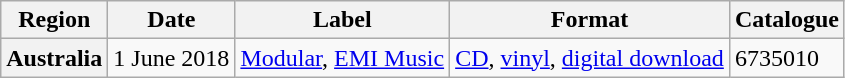<table class="wikitable plainrowheaders">
<tr>
<th>Region</th>
<th>Date</th>
<th>Label</th>
<th>Format</th>
<th>Catalogue</th>
</tr>
<tr>
<th scope="row">Australia</th>
<td>1 June 2018</td>
<td><a href='#'>Modular</a>, <a href='#'>EMI Music</a></td>
<td><a href='#'>CD</a>, <a href='#'>vinyl</a>, <a href='#'>digital download</a></td>
<td>6735010</td>
</tr>
</table>
